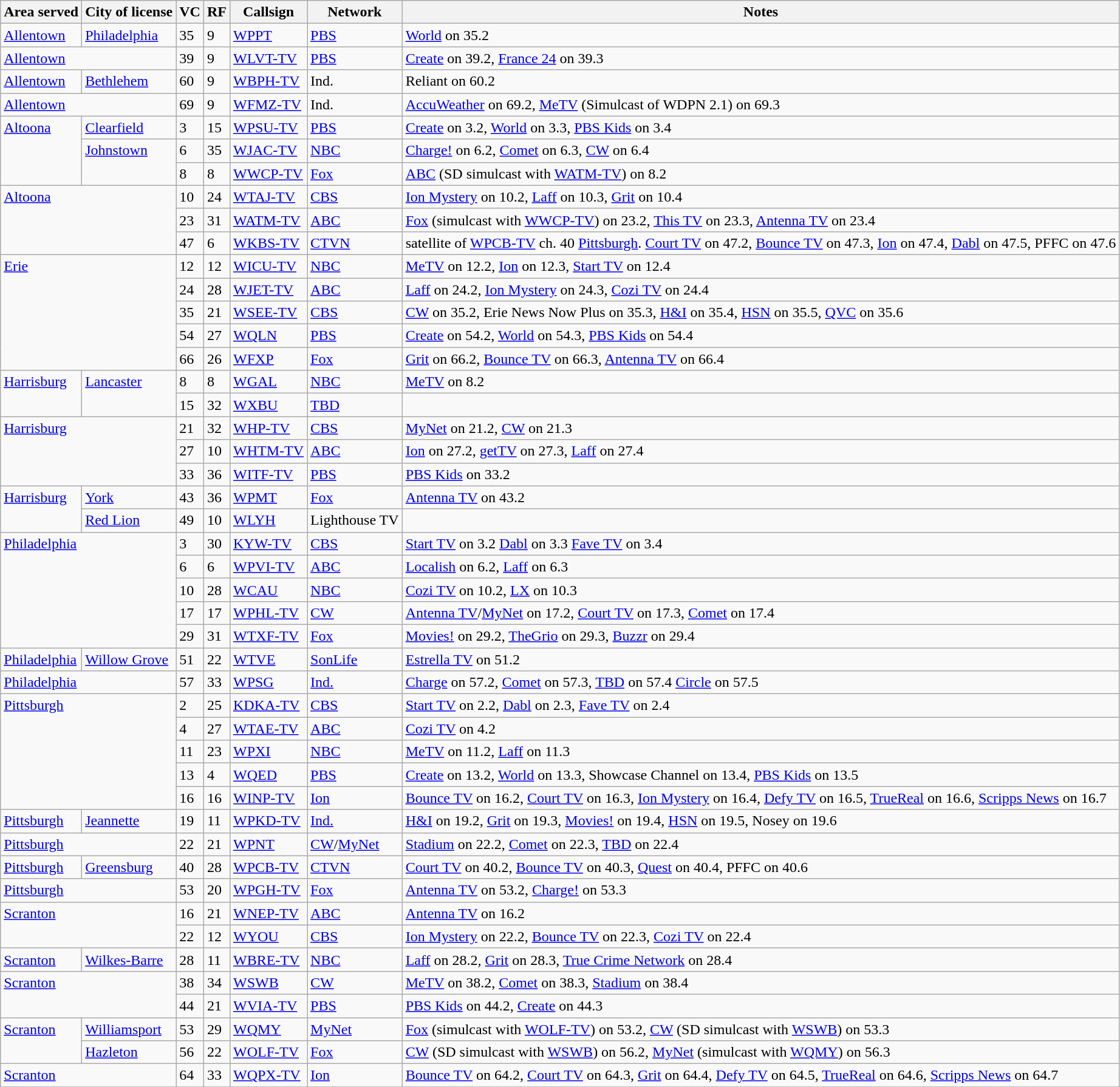<table class="sortable wikitable" style="margin: 1em 1em 1em 0; background: #f9f9f9;">
<tr>
<th>Area served</th>
<th>City of license</th>
<th>VC</th>
<th>RF</th>
<th>Callsign</th>
<th>Network</th>
<th class="unsortable">Notes</th>
</tr>
<tr style="vertical-align: top; text-align: left;">
<td><a href='#'>Allentown</a></td>
<td><a href='#'>Philadelphia</a></td>
<td>35</td>
<td>9</td>
<td><a href='#'>WPPT</a></td>
<td><a href='#'>PBS</a></td>
<td><a href='#'>World</a> on 35.2</td>
</tr>
<tr style="vertical-align: top; text-align: left;">
<td colspan="2"><a href='#'>Allentown</a></td>
<td>39</td>
<td>9</td>
<td><a href='#'>WLVT-TV</a></td>
<td><a href='#'>PBS</a></td>
<td><a href='#'>Create</a> on 39.2, <a href='#'>France 24</a> on 39.3</td>
</tr>
<tr style="vertical-align: top; text-align: left;">
<td><a href='#'>Allentown</a></td>
<td><a href='#'>Bethlehem</a></td>
<td>60</td>
<td>9</td>
<td><a href='#'>WBPH-TV</a></td>
<td>Ind.</td>
<td>Reliant on 60.2</td>
</tr>
<tr style="vertical-align: top; text-align: left;">
<td colspan="2"><a href='#'>Allentown</a></td>
<td>69</td>
<td>9</td>
<td><a href='#'>WFMZ-TV</a></td>
<td>Ind.</td>
<td><a href='#'>AccuWeather</a> on 69.2, <a href='#'>MeTV</a> (Simulcast of WDPN 2.1) on 69.3</td>
</tr>
<tr style="vertical-align: top; text-align: left;">
<td colspan="1" rowspan="3"><a href='#'>Altoona</a></td>
<td><a href='#'>Clearfield</a></td>
<td>3</td>
<td>15</td>
<td><a href='#'>WPSU-TV</a></td>
<td><a href='#'>PBS</a></td>
<td><a href='#'>Create</a> on 3.2, <a href='#'>World</a> on 3.3, <a href='#'>PBS Kids</a> on 3.4</td>
</tr>
<tr style="vertical-align: top; text-align: left;">
<td colspan="1" rowspan="2"><a href='#'>Johnstown</a></td>
<td>6</td>
<td>35</td>
<td><a href='#'>WJAC-TV</a></td>
<td><a href='#'>NBC</a></td>
<td><a href='#'>Charge!</a> on 6.2, <a href='#'>Comet</a> on 6.3, <a href='#'>CW</a> on 6.4</td>
</tr>
<tr style="vertical-align: top; text-align: left;">
<td>8</td>
<td>8</td>
<td><a href='#'>WWCP-TV</a></td>
<td><a href='#'>Fox</a></td>
<td><a href='#'>ABC</a> (SD simulcast with <a href='#'>WATM-TV</a>) on 8.2</td>
</tr>
<tr style="vertical-align: top; text-align: left;">
<td colspan="2" rowspan="3"><a href='#'>Altoona</a></td>
<td>10</td>
<td>24</td>
<td><a href='#'>WTAJ-TV</a></td>
<td><a href='#'>CBS</a></td>
<td><a href='#'>Ion Mystery</a> on 10.2, <a href='#'>Laff</a> on 10.3, <a href='#'>Grit</a> on 10.4</td>
</tr>
<tr style="vertical-align: top; text-align: left;">
<td>23</td>
<td>31</td>
<td><a href='#'>WATM-TV</a></td>
<td><a href='#'>ABC</a></td>
<td><a href='#'>Fox</a> (simulcast with <a href='#'>WWCP-TV</a>) on 23.2, <a href='#'>This TV</a> on 23.3, <a href='#'>Antenna TV</a> on 23.4</td>
</tr>
<tr style="vertical-align: top; text-align: left;">
<td>47</td>
<td>6</td>
<td><a href='#'>WKBS-TV</a></td>
<td><a href='#'>CTVN</a></td>
<td>satellite of <a href='#'>WPCB-TV</a> ch. 40 <a href='#'>Pittsburgh</a>. <a href='#'>Court TV</a> on 47.2, <a href='#'>Bounce TV</a> on 47.3, <a href='#'>Ion</a> on 47.4, <a href='#'>Dabl</a> on 47.5, PFFC on 47.6</td>
</tr>
<tr style="vertical-align: top; text-align: left;">
<td colspan="2" rowspan="5"><a href='#'>Erie</a></td>
<td>12</td>
<td>12</td>
<td><a href='#'>WICU-TV</a></td>
<td><a href='#'>NBC</a></td>
<td><a href='#'>MeTV</a> on 12.2, <a href='#'>Ion</a> on 12.3, <a href='#'>Start TV</a> on 12.4</td>
</tr>
<tr style="vertical-align: top; text-align: left;">
<td>24</td>
<td>28</td>
<td><a href='#'>WJET-TV</a></td>
<td><a href='#'>ABC</a></td>
<td><a href='#'>Laff</a> on 24.2, <a href='#'>Ion Mystery</a> on 24.3, <a href='#'>Cozi TV</a> on 24.4</td>
</tr>
<tr style="vertical-align: top; text-align: left;">
<td>35</td>
<td>21</td>
<td><a href='#'>WSEE-TV</a></td>
<td><a href='#'>CBS</a></td>
<td><a href='#'>CW</a> on 35.2, Erie News Now Plus on 35.3, <a href='#'>H&I</a> on 35.4, <a href='#'>HSN</a> on 35.5, <a href='#'>QVC</a> on 35.6</td>
</tr>
<tr style="vertical-align: top; text-align: left;">
<td>54</td>
<td>27</td>
<td><a href='#'>WQLN</a></td>
<td><a href='#'>PBS</a></td>
<td><a href='#'>Create</a> on 54.2, <a href='#'>World</a> on 54.3, <a href='#'>PBS Kids</a> on 54.4</td>
</tr>
<tr style="vertical-align: top; text-align: left;">
<td>66</td>
<td>26</td>
<td><a href='#'>WFXP</a></td>
<td><a href='#'>Fox</a></td>
<td><a href='#'>Grit</a> on 66.2, <a href='#'>Bounce TV</a> on 66.3, <a href='#'>Antenna TV</a> on 66.4</td>
</tr>
<tr style="vertical-align: top; text-align: left;">
<td colspan="1" rowspan="2"><a href='#'>Harrisburg</a></td>
<td colspan="1" rowspan="2"><a href='#'>Lancaster</a></td>
<td>8</td>
<td>8</td>
<td><a href='#'>WGAL</a></td>
<td><a href='#'>NBC</a></td>
<td><a href='#'>MeTV</a> on 8.2</td>
</tr>
<tr style="vertical-align: top; text-align: left;">
<td>15</td>
<td>32</td>
<td><a href='#'>WXBU</a></td>
<td><a href='#'>TBD</a></td>
<td></td>
</tr>
<tr style="vertical-align: top; text-align: left;">
<td colspan="2" rowspan="3"><a href='#'>Harrisburg</a></td>
<td>21</td>
<td>32</td>
<td><a href='#'>WHP-TV</a></td>
<td><a href='#'>CBS</a></td>
<td><a href='#'>MyNet</a> on 21.2, <a href='#'>CW</a> on 21.3</td>
</tr>
<tr style="vertical-align: top; text-align: left;">
<td>27</td>
<td>10</td>
<td><a href='#'>WHTM-TV</a></td>
<td><a href='#'>ABC</a></td>
<td><a href='#'>Ion</a> on 27.2, <a href='#'>getTV</a> on 27.3, <a href='#'>Laff</a> on 27.4</td>
</tr>
<tr style="vertical-align: top; text-align: left;">
<td>33</td>
<td>36</td>
<td><a href='#'>WITF-TV</a></td>
<td><a href='#'>PBS</a></td>
<td><a href='#'>PBS Kids</a> on 33.2</td>
</tr>
<tr style="vertical-align: top; text-align: left;">
<td colspan="1" rowspan="2"><a href='#'>Harrisburg</a></td>
<td><a href='#'>York</a></td>
<td>43</td>
<td>36</td>
<td><a href='#'>WPMT</a></td>
<td><a href='#'>Fox</a></td>
<td><a href='#'>Antenna TV</a> on 43.2</td>
</tr>
<tr style="vertical-align: top; text-align: left;">
<td><a href='#'>Red Lion</a></td>
<td>49</td>
<td>10</td>
<td><a href='#'>WLYH</a></td>
<td>Lighthouse TV</td>
<td></td>
</tr>
<tr style="vertical-align: top; text-align: left;">
<td colspan="2" rowspan="5"><a href='#'>Philadelphia</a></td>
<td>3</td>
<td>30</td>
<td><a href='#'>KYW-TV</a></td>
<td><a href='#'>CBS</a></td>
<td><a href='#'>Start TV</a> on 3.2 <a href='#'>Dabl</a> on 3.3 <a href='#'>Fave TV</a> on 3.4</td>
</tr>
<tr style="vertical-align: top; text-align: left;">
<td>6</td>
<td>6</td>
<td><a href='#'>WPVI-TV</a></td>
<td><a href='#'>ABC</a></td>
<td><a href='#'>Localish</a> on 6.2, <a href='#'>Laff</a> on 6.3</td>
</tr>
<tr style="vertical-align: top; text-align: left;">
<td>10</td>
<td>28</td>
<td><a href='#'>WCAU</a></td>
<td><a href='#'>NBC</a></td>
<td><a href='#'>Cozi TV</a> on 10.2, <a href='#'>LX</a> on 10.3</td>
</tr>
<tr style="vertical-align: top; text-align: left;">
<td>17</td>
<td>17</td>
<td><a href='#'>WPHL-TV</a></td>
<td><a href='#'>CW</a></td>
<td><a href='#'>Antenna TV</a>/<a href='#'>MyNet</a> on 17.2, <a href='#'>Court TV</a> on 17.3, <a href='#'>Comet</a> on 17.4</td>
</tr>
<tr style="vertical-align: top; text-align: left;">
<td>29</td>
<td>31</td>
<td><a href='#'>WTXF-TV</a></td>
<td><a href='#'>Fox</a></td>
<td><a href='#'>Movies!</a> on 29.2, <a href='#'>TheGrio</a> on 29.3, <a href='#'>Buzzr</a> on 29.4</td>
</tr>
<tr style="vertical-align: top; text-align: left;">
<td><a href='#'>Philadelphia</a></td>
<td><a href='#'>Willow Grove</a></td>
<td>51</td>
<td>22</td>
<td><a href='#'>WTVE</a></td>
<td><a href='#'>SonLife</a></td>
<td><a href='#'>Estrella TV</a> on 51.2</td>
</tr>
<tr style="vertical-align: top; text-align: left;">
<td colspan="2"><a href='#'>Philadelphia</a></td>
<td>57</td>
<td>33</td>
<td><a href='#'>WPSG</a></td>
<td><a href='#'>Ind.</a></td>
<td><a href='#'>Charge</a> on 57.2, <a href='#'>Comet</a> on 57.3, <a href='#'>TBD</a> on 57.4 <a href='#'>Circle</a> on 57.5</td>
</tr>
<tr style="vertical-align: top; text-align: left;">
<td colspan="2" rowspan="5"><a href='#'>Pittsburgh</a></td>
<td>2</td>
<td>25</td>
<td><a href='#'>KDKA-TV</a></td>
<td><a href='#'>CBS</a></td>
<td><a href='#'>Start TV</a> on 2.2, <a href='#'>Dabl</a> on 2.3, <a href='#'>Fave TV</a> on 2.4</td>
</tr>
<tr style="vertical-align: top; text-align: left;">
<td>4</td>
<td>27</td>
<td><a href='#'>WTAE-TV</a></td>
<td><a href='#'>ABC</a></td>
<td><a href='#'>Cozi TV</a> on 4.2</td>
</tr>
<tr style="vertical-align: top; text-align: left;">
<td>11</td>
<td>23</td>
<td><a href='#'>WPXI</a></td>
<td><a href='#'>NBC</a></td>
<td><a href='#'>MeTV</a> on 11.2, <a href='#'>Laff</a> on 11.3</td>
</tr>
<tr style="vertical-align: top; text-align: left;">
<td>13</td>
<td>4</td>
<td><a href='#'>WQED</a></td>
<td><a href='#'>PBS</a></td>
<td><a href='#'>Create</a> on 13.2, <a href='#'>World</a> on 13.3, Showcase Channel on 13.4, <a href='#'>PBS Kids</a> on 13.5</td>
</tr>
<tr style="vertical-align: top; text-align: left;">
<td>16</td>
<td>16</td>
<td><a href='#'>WINP-TV</a></td>
<td><a href='#'>Ion</a></td>
<td><a href='#'>Bounce TV</a> on 16.2, <a href='#'>Court TV</a> on 16.3, <a href='#'>Ion Mystery</a> on 16.4, <a href='#'>Defy TV</a> on 16.5, <a href='#'>TrueReal</a> on 16.6, <a href='#'>Scripps News</a> on 16.7</td>
</tr>
<tr style="vertical-align: top; text-align: left;">
<td><a href='#'>Pittsburgh</a></td>
<td><a href='#'>Jeannette</a></td>
<td>19</td>
<td>11</td>
<td><a href='#'>WPKD-TV</a></td>
<td><a href='#'>Ind.</a></td>
<td><a href='#'>H&I</a> on 19.2, <a href='#'>Grit</a> on 19.3, <a href='#'>Movies!</a> on 19.4, <a href='#'>HSN</a> on 19.5, Nosey on 19.6</td>
</tr>
<tr style="vertical-align: top; text-align: left;">
<td colspan="2"><a href='#'>Pittsburgh</a></td>
<td>22</td>
<td>21</td>
<td><a href='#'>WPNT</a></td>
<td><a href='#'>CW</a>/<a href='#'>MyNet</a></td>
<td><a href='#'>Stadium</a> on 22.2, <a href='#'>Comet</a> on 22.3, <a href='#'>TBD</a> on 22.4</td>
</tr>
<tr style="vertical-align: top; text-align: left;">
<td><a href='#'>Pittsburgh</a></td>
<td><a href='#'>Greensburg</a></td>
<td>40</td>
<td>28</td>
<td><a href='#'>WPCB-TV</a></td>
<td><a href='#'>CTVN</a></td>
<td><a href='#'>Court TV</a> on 40.2, <a href='#'>Bounce TV</a> on 40.3, <a href='#'>Quest</a> on 40.4, PFFC on 40.6</td>
</tr>
<tr style="vertical-align: top; text-align: left;">
<td colspan="2"><a href='#'>Pittsburgh</a></td>
<td>53</td>
<td>20</td>
<td><a href='#'>WPGH-TV</a></td>
<td><a href='#'>Fox</a></td>
<td><a href='#'>Antenna TV</a> on 53.2, <a href='#'>Charge!</a> on 53.3</td>
</tr>
<tr style="vertical-align: top; text-align: left;">
<td colspan="2" rowspan="2"><a href='#'>Scranton</a></td>
<td>16</td>
<td>21</td>
<td><a href='#'>WNEP-TV</a></td>
<td><a href='#'>ABC</a></td>
<td><a href='#'>Antenna TV</a> on 16.2</td>
</tr>
<tr style="vertical-align: top; text-align: left;">
<td>22</td>
<td>12</td>
<td><a href='#'>WYOU</a></td>
<td><a href='#'>CBS</a></td>
<td><a href='#'>Ion Mystery</a> on 22.2, <a href='#'>Bounce TV</a> on 22.3, <a href='#'>Cozi TV</a> on 22.4</td>
</tr>
<tr style="vertical-align: top; text-align: left;">
<td><a href='#'>Scranton</a></td>
<td><a href='#'>Wilkes-Barre</a></td>
<td>28</td>
<td>11</td>
<td><a href='#'>WBRE-TV</a></td>
<td><a href='#'>NBC</a></td>
<td><a href='#'>Laff</a> on 28.2, <a href='#'>Grit</a> on 28.3, <a href='#'>True Crime Network</a> on 28.4</td>
</tr>
<tr style="vertical-align: top; text-align: left;">
<td colspan="2" rowspan="2"><a href='#'>Scranton</a></td>
<td>38</td>
<td>34</td>
<td><a href='#'>WSWB</a></td>
<td><a href='#'>CW</a></td>
<td><a href='#'>MeTV</a> on 38.2, <a href='#'>Comet</a> on 38.3, <a href='#'>Stadium</a> on 38.4</td>
</tr>
<tr style="vertical-align: top; text-align: left;">
<td>44</td>
<td>21</td>
<td><a href='#'>WVIA-TV</a></td>
<td><a href='#'>PBS</a></td>
<td><a href='#'>PBS Kids</a> on 44.2, <a href='#'>Create</a> on 44.3</td>
</tr>
<tr style="vertical-align: top; text-align: left;">
<td colspan="1" rowspan="2"><a href='#'>Scranton</a></td>
<td><a href='#'>Williamsport</a></td>
<td>53</td>
<td>29</td>
<td><a href='#'>WQMY</a></td>
<td><a href='#'>MyNet</a></td>
<td><a href='#'>Fox</a> (simulcast with <a href='#'>WOLF-TV</a>) on 53.2, <a href='#'>CW</a> (SD simulcast with <a href='#'>WSWB</a>) on 53.3</td>
</tr>
<tr style="vertical-align: top; text-align: left;">
<td><a href='#'>Hazleton</a></td>
<td>56</td>
<td>22</td>
<td><a href='#'>WOLF-TV</a></td>
<td><a href='#'>Fox</a></td>
<td><a href='#'>CW</a> (SD simulcast with <a href='#'>WSWB</a>) on 56.2, <a href='#'>MyNet</a> (simulcast with <a href='#'>WQMY</a>) on 56.3</td>
</tr>
<tr style="vertical-align: top; text-align: left;">
<td colspan="2"><a href='#'>Scranton</a></td>
<td>64</td>
<td>33</td>
<td><a href='#'>WQPX-TV</a></td>
<td><a href='#'>Ion</a></td>
<td><a href='#'>Bounce TV</a> on 64.2, <a href='#'>Court TV</a> on 64.3, <a href='#'>Grit</a> on 64.4, <a href='#'>Defy TV</a> on 64.5, <a href='#'>TrueReal</a> on 64.6, <a href='#'>Scripps News</a> on 64.7</td>
</tr>
<tr style="vertical-align: top; text-align: left;">
</tr>
</table>
